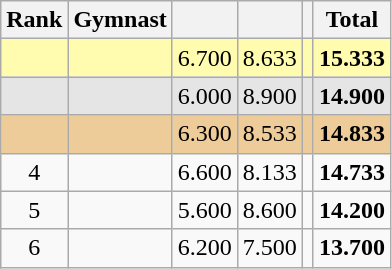<table style="text-align:center;" class="wikitable sortable">
<tr>
<th>Rank</th>
<th>Gymnast</th>
<th><small></small></th>
<th><small></small></th>
<th><small></small></th>
<th>Total</th>
</tr>
<tr style="background:#fffcaf;">
<td></td>
<td align=left></td>
<td>6.700</td>
<td>8.633</td>
<td></td>
<td><strong>15.333</strong></td>
</tr>
<tr style="background:#e5e5e5;">
<td></td>
<td align=left></td>
<td>6.000</td>
<td>8.900</td>
<td></td>
<td><strong>14.900</strong></td>
</tr>
<tr style="background:#ec9;">
<td></td>
<td align=left></td>
<td>6.300</td>
<td>8.533</td>
<td></td>
<td><strong>14.833</strong></td>
</tr>
<tr>
<td>4</td>
<td align=left></td>
<td>6.600</td>
<td>8.133</td>
<td></td>
<td><strong>14.733</strong></td>
</tr>
<tr>
<td>5</td>
<td align=left></td>
<td>5.600</td>
<td>8.600</td>
<td></td>
<td><strong>14.200</strong></td>
</tr>
<tr>
<td>6</td>
<td align=left></td>
<td>6.200</td>
<td>7.500</td>
<td></td>
<td><strong>13.700</strong></td>
</tr>
</table>
